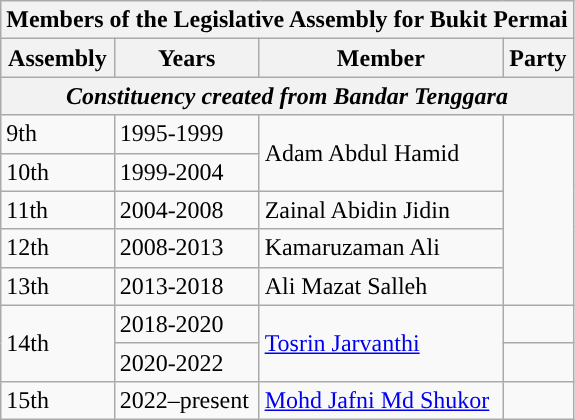<table class=wikitable>
<tr>
<th colspan=4>Members of the Legislative Assembly for Bukit Permai</th>
</tr>
<tr>
<th>Assembly</th>
<th>Years</th>
<th>Member</th>
<th>Party</th>
</tr>
<tr>
<th colspan=4 align=center><em>Constituency created from Bandar Tenggara</em></th>
</tr>
<tr>
<td>9th</td>
<td>1995-1999</td>
<td rowspan="2">Adam Abdul Hamid</td>
<td rowspan="5"></td>
</tr>
<tr>
<td>10th</td>
<td>1999-2004</td>
</tr>
<tr>
<td>11th</td>
<td>2004-2008</td>
<td>Zainal Abidin Jidin</td>
</tr>
<tr>
<td>12th</td>
<td>2008-2013</td>
<td>Kamaruzaman Ali</td>
</tr>
<tr>
<td>13th</td>
<td>2013-2018</td>
<td>Ali Mazat Salleh</td>
</tr>
<tr>
<td rowspan="2">14th</td>
<td>2018-2020</td>
<td rowspan="2"><a href='#'>Tosrin Jarvanthi</a></td>
<td></td>
</tr>
<tr>
<td>2020-2022</td>
<td></td>
</tr>
<tr>
<td>15th</td>
<td>2022–present</td>
<td><a href='#'>Mohd Jafni Md Shukor</a></td>
<td></td>
</tr>
</table>
